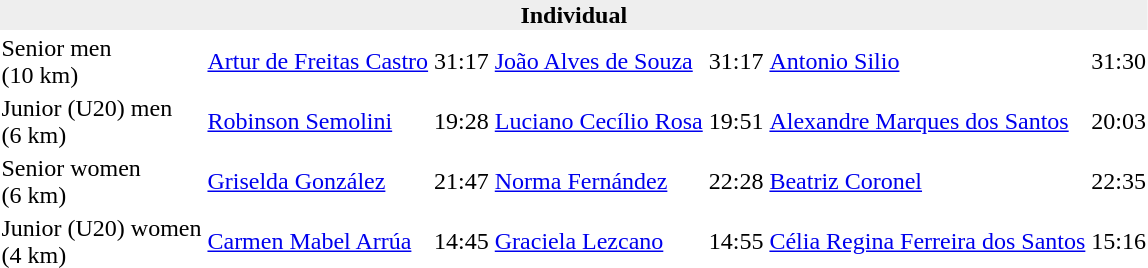<table>
<tr>
<td colspan=7 bgcolor=#eeeeee style=text-align:center;><strong>Individual</strong></td>
</tr>
<tr>
<td>Senior men<br>(10 km)</td>
<td><a href='#'>Artur de Freitas Castro</a><br></td>
<td>31:17</td>
<td><a href='#'>João Alves de Souza</a><br></td>
<td>31:17</td>
<td><a href='#'>Antonio Silio</a><br></td>
<td>31:30</td>
</tr>
<tr>
<td>Junior (U20) men<br>(6 km)</td>
<td><a href='#'>Robinson Semolini</a><br></td>
<td>19:28</td>
<td><a href='#'>Luciano Cecílio Rosa</a><br></td>
<td>19:51</td>
<td><a href='#'>Alexandre Marques dos Santos</a><br></td>
<td>20:03</td>
</tr>
<tr>
<td>Senior women<br>(6 km)</td>
<td><a href='#'>Griselda González</a><br></td>
<td>21:47</td>
<td><a href='#'>Norma Fernández</a><br></td>
<td>22:28</td>
<td><a href='#'>Beatriz Coronel</a><br></td>
<td>22:35</td>
</tr>
<tr>
<td>Junior (U20) women<br>(4 km)</td>
<td><a href='#'>Carmen Mabel Arrúa</a><br></td>
<td>14:45</td>
<td><a href='#'>Graciela Lezcano</a><br></td>
<td>14:55</td>
<td><a href='#'>Célia Regina Ferreira dos Santos</a><br></td>
<td>15:16</td>
</tr>
</table>
